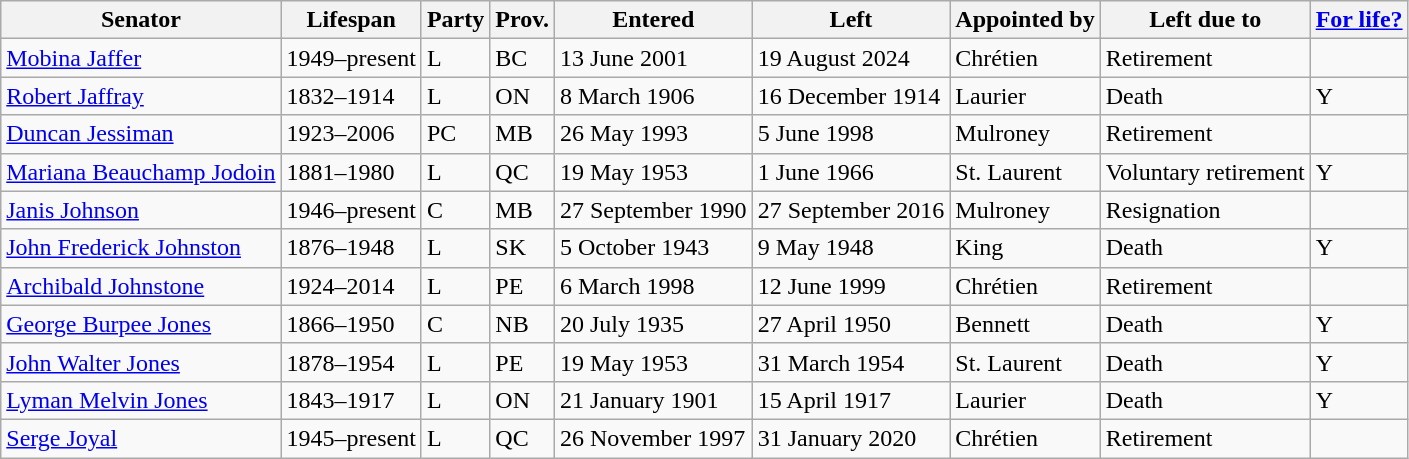<table class="wikitable sortable">
<tr>
<th>Senator</th>
<th>Lifespan</th>
<th>Party</th>
<th>Prov.</th>
<th>Entered</th>
<th>Left</th>
<th>Appointed by</th>
<th>Left due to</th>
<th><a href='#'>For life?</a></th>
</tr>
<tr>
<td><a href='#'>Mobina Jaffer</a></td>
<td>1949–present</td>
<td>L</td>
<td>BC</td>
<td>13 June 2001</td>
<td>19 August 2024</td>
<td>Chrétien</td>
<td>Retirement</td>
<td></td>
</tr>
<tr>
<td><a href='#'>Robert Jaffray</a></td>
<td>1832–1914</td>
<td>L</td>
<td>ON</td>
<td>8 March 1906</td>
<td>16 December 1914</td>
<td>Laurier</td>
<td>Death</td>
<td>Y</td>
</tr>
<tr>
<td><a href='#'>Duncan Jessiman</a></td>
<td>1923–2006</td>
<td>PC</td>
<td>MB</td>
<td>26 May 1993</td>
<td>5 June 1998</td>
<td>Mulroney</td>
<td>Retirement</td>
<td></td>
</tr>
<tr>
<td><a href='#'>Mariana Beauchamp Jodoin</a></td>
<td>1881–1980</td>
<td>L</td>
<td>QC</td>
<td>19 May 1953</td>
<td>1 June 1966</td>
<td>St. Laurent</td>
<td>Voluntary retirement</td>
<td>Y</td>
</tr>
<tr>
<td><a href='#'>Janis Johnson</a></td>
<td>1946–present</td>
<td>C</td>
<td>MB</td>
<td>27 September 1990</td>
<td>27 September 2016</td>
<td>Mulroney</td>
<td>Resignation</td>
<td></td>
</tr>
<tr>
<td><a href='#'>John Frederick Johnston</a></td>
<td>1876–1948</td>
<td>L</td>
<td>SK</td>
<td>5 October 1943</td>
<td>9 May 1948</td>
<td>King</td>
<td>Death</td>
<td>Y</td>
</tr>
<tr>
<td><a href='#'>Archibald Johnstone</a></td>
<td>1924–2014</td>
<td>L</td>
<td>PE</td>
<td>6 March 1998</td>
<td>12 June 1999</td>
<td>Chrétien</td>
<td>Retirement</td>
<td></td>
</tr>
<tr>
<td><a href='#'>George Burpee Jones</a></td>
<td>1866–1950</td>
<td>C</td>
<td>NB</td>
<td>20 July 1935</td>
<td>27 April 1950</td>
<td>Bennett</td>
<td>Death</td>
<td>Y</td>
</tr>
<tr>
<td><a href='#'>John Walter Jones</a></td>
<td>1878–1954</td>
<td>L</td>
<td>PE</td>
<td>19 May 1953</td>
<td>31 March 1954</td>
<td>St. Laurent</td>
<td>Death</td>
<td>Y</td>
</tr>
<tr>
<td><a href='#'>Lyman Melvin Jones</a></td>
<td>1843–1917</td>
<td>L</td>
<td>ON</td>
<td>21 January 1901</td>
<td>15 April 1917</td>
<td>Laurier</td>
<td>Death</td>
<td>Y</td>
</tr>
<tr>
<td><a href='#'>Serge Joyal</a></td>
<td>1945–present</td>
<td>L</td>
<td>QC</td>
<td>26 November 1997</td>
<td>31 January 2020</td>
<td>Chrétien</td>
<td>Retirement</td>
<td></td>
</tr>
</table>
